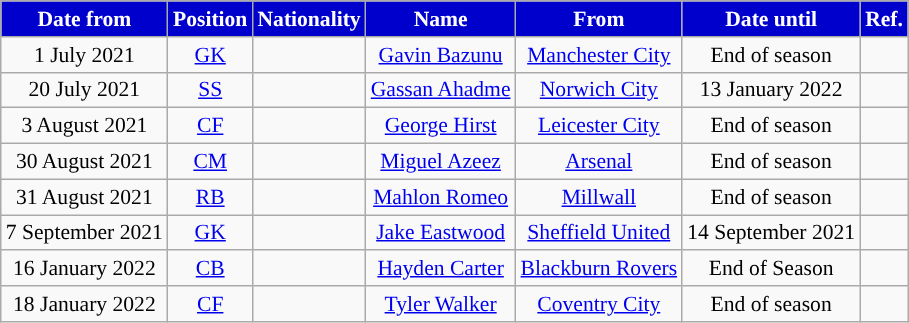<table class="wikitable"  style="text-align:center; font-size:90%; ">
<tr>
<th style="background:mediumblue;color:white;">Date from</th>
<th style="background:mediumblue;color:white;">Position</th>
<th style="background:mediumblue;color:white;">Nationality</th>
<th style="background:mediumblue;color:white;">Name</th>
<th style="background:mediumblue;color:white;">From</th>
<th style="background:mediumblue;color:white;">Date until</th>
<th style="background:mediumblue;color:white;">Ref.</th>
</tr>
<tr>
<td>1 July 2021</td>
<td><a href='#'>GK</a></td>
<td></td>
<td><a href='#'>Gavin Bazunu</a></td>
<td> <a href='#'>Manchester City</a></td>
<td>End of season</td>
<td></td>
</tr>
<tr>
<td>20 July 2021</td>
<td><a href='#'>SS</a></td>
<td></td>
<td><a href='#'>Gassan Ahadme</a></td>
<td> <a href='#'>Norwich City</a></td>
<td>13 January 2022</td>
<td></td>
</tr>
<tr>
<td>3 August 2021</td>
<td><a href='#'>CF</a></td>
<td></td>
<td><a href='#'>George Hirst</a></td>
<td> <a href='#'>Leicester City</a></td>
<td>End of season</td>
<td></td>
</tr>
<tr>
<td>30 August 2021</td>
<td><a href='#'>CM</a></td>
<td></td>
<td><a href='#'>Miguel Azeez</a></td>
<td> <a href='#'>Arsenal</a></td>
<td>End of season</td>
<td></td>
</tr>
<tr>
<td>31 August 2021</td>
<td><a href='#'>RB</a></td>
<td></td>
<td><a href='#'>Mahlon Romeo</a></td>
<td> <a href='#'>Millwall</a></td>
<td>End of season</td>
<td></td>
</tr>
<tr>
<td>7 September 2021</td>
<td><a href='#'>GK</a></td>
<td></td>
<td><a href='#'>Jake Eastwood</a></td>
<td> <a href='#'>Sheffield United</a></td>
<td>14 September 2021</td>
<td></td>
</tr>
<tr>
<td>16 January 2022</td>
<td><a href='#'>CB</a></td>
<td></td>
<td><a href='#'>Hayden Carter</a></td>
<td> <a href='#'>Blackburn Rovers</a></td>
<td>End of Season</td>
<td></td>
</tr>
<tr>
<td>18 January 2022</td>
<td><a href='#'>CF</a></td>
<td></td>
<td><a href='#'>Tyler Walker</a></td>
<td> <a href='#'>Coventry City</a></td>
<td>End of season</td>
<td></td>
</tr>
</table>
